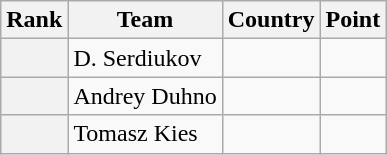<table class="wikitable sortable">
<tr>
<th>Rank</th>
<th>Team</th>
<th>Country</th>
<th>Point</th>
</tr>
<tr>
<th></th>
<td>D. Serdiukov</td>
<td></td>
<td></td>
</tr>
<tr>
<th></th>
<td>Andrey Duhno</td>
<td></td>
<td></td>
</tr>
<tr>
<th></th>
<td>Tomasz Kies</td>
<td></td>
<td></td>
</tr>
</table>
